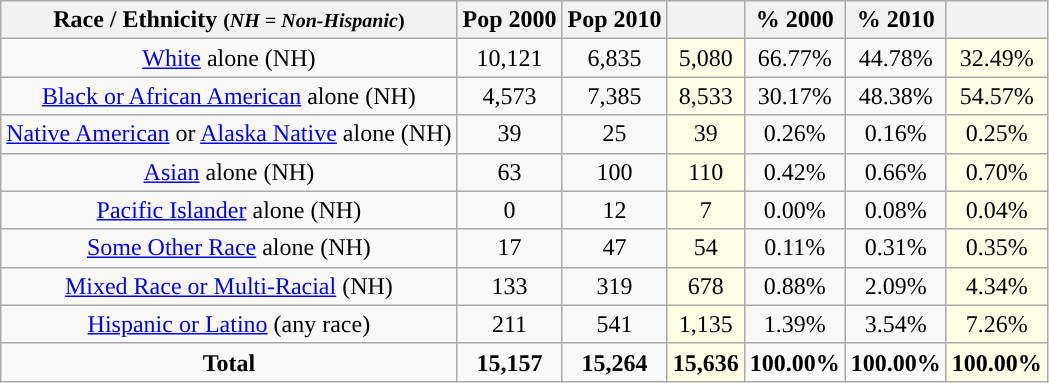<table class="wikitable"  style="text-align:center;">
<tr>
<th>Race / Ethnicity <small>(<em>NH = Non-Hispanic</em>)</small></th>
<th>Pop 2000</th>
<th>Pop 2010</th>
<th></th>
<th>% 2000</th>
<th>% 2010</th>
<th></th>
</tr>
<tr>
<td><a href='#'>White</a> alone (NH)</td>
<td>10,121</td>
<td>6,835</td>
<td style='background: #ffffe6;'>5,080</td>
<td>66.77%</td>
<td>44.78%</td>
<td style='background: #ffffe6;'>32.49%</td>
</tr>
<tr>
<td><a href='#'>Black or African American</a> alone (NH)</td>
<td>4,573</td>
<td>7,385</td>
<td style='background: #ffffe6;'>8,533</td>
<td>30.17%</td>
<td>48.38%</td>
<td style='background: #ffffe6;'>54.57%</td>
</tr>
<tr>
<td><a href='#'>Native American</a> or <a href='#'>Alaska Native</a> alone (NH)</td>
<td>39</td>
<td>25</td>
<td style='background: #ffffe6;'>39</td>
<td>0.26%</td>
<td>0.16%</td>
<td style='background: #ffffe6;'>0.25%</td>
</tr>
<tr>
<td><a href='#'>Asian</a> alone (NH)</td>
<td>63</td>
<td>100</td>
<td style='background: #ffffe6;'>110</td>
<td>0.42%</td>
<td>0.66%</td>
<td style='background: #ffffe6;'>0.70%</td>
</tr>
<tr>
<td><a href='#'>Pacific Islander</a> alone (NH)</td>
<td>0</td>
<td>12</td>
<td style='background: #ffffe6;'>7</td>
<td>0.00%</td>
<td>0.08%</td>
<td style='background: #ffffe6;'>0.04%</td>
</tr>
<tr>
<td><a href='#'>Some Other Race</a> alone (NH)</td>
<td>17</td>
<td>47</td>
<td style='background: #ffffe6;'>54</td>
<td>0.11%</td>
<td>0.31%</td>
<td style='background: #ffffe6;'>0.35%</td>
</tr>
<tr>
<td><a href='#'>Mixed Race or Multi-Racial</a> (NH)</td>
<td>133</td>
<td>319</td>
<td style='background: #ffffe6;'>678</td>
<td>0.88%</td>
<td>2.09%</td>
<td style='background: #ffffe6;'>4.34%</td>
</tr>
<tr>
<td><a href='#'>Hispanic or Latino</a> (any race)</td>
<td>211</td>
<td>541</td>
<td style='background: #ffffe6;'>1,135</td>
<td>1.39%</td>
<td>3.54%</td>
<td style='background: #ffffe6;'>7.26%</td>
</tr>
<tr>
<td><strong>Total</strong></td>
<td><strong>15,157</strong></td>
<td><strong>15,264</strong></td>
<td style='background: #ffffe6;'><strong>15,636</strong></td>
<td><strong>100.00%</strong></td>
<td><strong>100.00%</strong></td>
<td style='background: #ffffe6;'><strong>100.00%</strong></td>
</tr>
</table>
